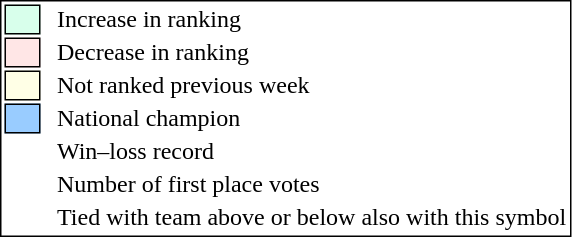<table style="border:1px solid black;">
<tr>
<td style="background:#D8FFEB; width:20px; border:1px solid black;"></td>
<td> </td>
<td>Increase in ranking</td>
</tr>
<tr>
<td style="background:#FFE6E6; width:20px; border:1px solid black;"></td>
<td> </td>
<td>Decrease in ranking</td>
</tr>
<tr>
<td style="background:#FFFFE6; width:20px; border:1px solid black;"></td>
<td> </td>
<td>Not ranked previous week</td>
</tr>
<tr>
<td style="background:#9cf; width:20px; border:1px solid black;"></td>
<td> </td>
<td>National champion</td>
</tr>
<tr>
<td></td>
<td> </td>
<td>Win–loss record</td>
</tr>
<tr>
<td></td>
<td> </td>
<td>Number of first place votes</td>
</tr>
<tr>
<td></td>
<td></td>
<td>Tied with team above or below also with this symbol</td>
</tr>
</table>
